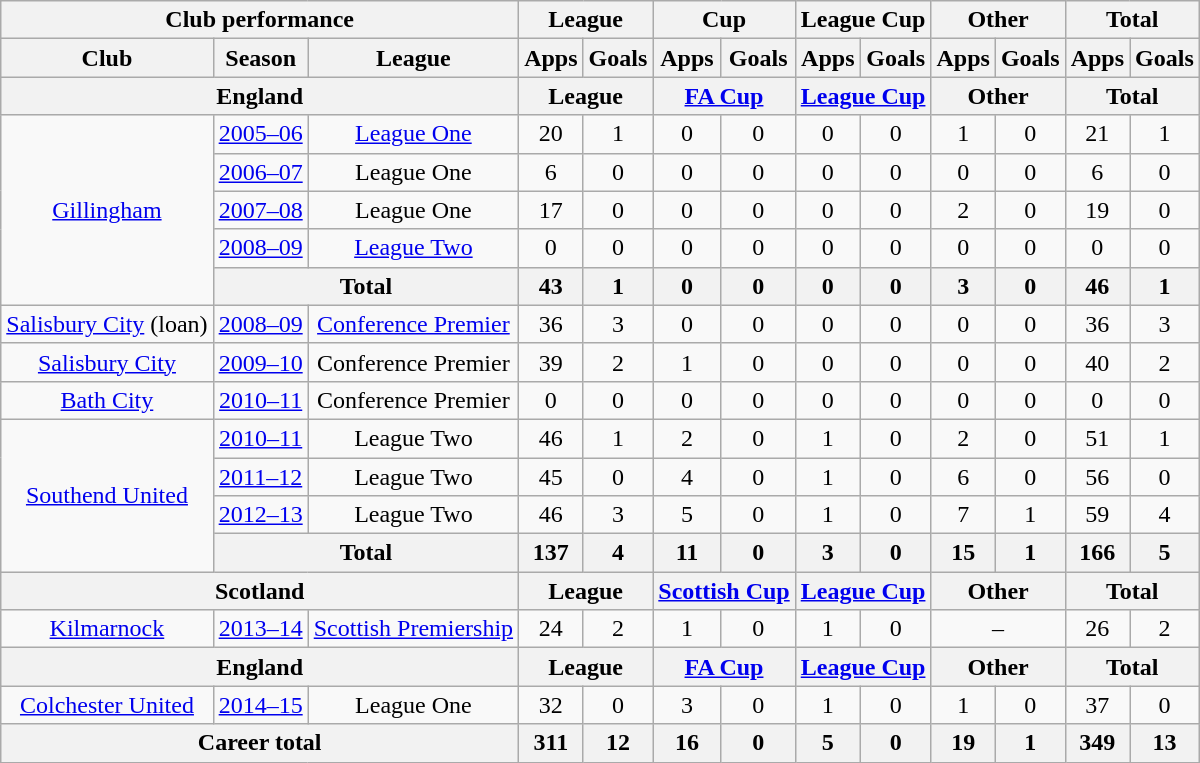<table class="wikitable" style="text-align: center;">
<tr>
<th colspan=3>Club performance</th>
<th colspan=2>League</th>
<th colspan=2>Cup</th>
<th colspan=2>League Cup</th>
<th colspan=2>Other</th>
<th colspan=2>Total</th>
</tr>
<tr>
<th>Club</th>
<th>Season</th>
<th>League</th>
<th>Apps</th>
<th>Goals</th>
<th>Apps</th>
<th>Goals</th>
<th>Apps</th>
<th>Goals</th>
<th>Apps</th>
<th>Goals</th>
<th>Apps</th>
<th>Goals</th>
</tr>
<tr>
<th colspan=3>England</th>
<th colspan=2>League</th>
<th colspan=2><a href='#'>FA Cup</a></th>
<th colspan=2><a href='#'>League Cup</a></th>
<th colspan=2>Other</th>
<th colspan=2>Total</th>
</tr>
<tr>
<td rowspan="5"><a href='#'>Gillingham</a></td>
<td><a href='#'>2005–06</a></td>
<td><a href='#'>League One</a></td>
<td>20</td>
<td>1</td>
<td>0</td>
<td>0</td>
<td>0</td>
<td>0</td>
<td>1</td>
<td>0</td>
<td>21</td>
<td>1</td>
</tr>
<tr>
<td><a href='#'>2006–07</a></td>
<td>League One</td>
<td>6</td>
<td>0</td>
<td>0</td>
<td>0</td>
<td>0</td>
<td>0</td>
<td>0</td>
<td>0</td>
<td>6</td>
<td>0</td>
</tr>
<tr>
<td><a href='#'>2007–08</a></td>
<td>League One</td>
<td>17</td>
<td>0</td>
<td>0</td>
<td>0</td>
<td>0</td>
<td>0</td>
<td>2</td>
<td>0</td>
<td>19</td>
<td>0</td>
</tr>
<tr>
<td><a href='#'>2008–09</a></td>
<td><a href='#'>League Two</a></td>
<td>0</td>
<td>0</td>
<td>0</td>
<td>0</td>
<td>0</td>
<td>0</td>
<td>0</td>
<td>0</td>
<td>0</td>
<td>0</td>
</tr>
<tr>
<th colspan="2">Total</th>
<th>43</th>
<th>1</th>
<th>0</th>
<th>0</th>
<th>0</th>
<th>0</th>
<th>3</th>
<th>0</th>
<th>46</th>
<th>1</th>
</tr>
<tr>
<td><a href='#'>Salisbury City</a> (loan)</td>
<td><a href='#'>2008–09</a></td>
<td><a href='#'>Conference Premier</a></td>
<td>36</td>
<td>3</td>
<td>0</td>
<td>0</td>
<td>0</td>
<td>0</td>
<td>0</td>
<td>0</td>
<td>36</td>
<td>3</td>
</tr>
<tr>
<td><a href='#'>Salisbury City</a></td>
<td><a href='#'>2009–10</a></td>
<td>Conference Premier</td>
<td>39</td>
<td>2</td>
<td>1</td>
<td>0</td>
<td>0</td>
<td>0</td>
<td>0</td>
<td>0</td>
<td>40</td>
<td>2</td>
</tr>
<tr>
<td><a href='#'>Bath City</a></td>
<td><a href='#'>2010–11</a></td>
<td>Conference Premier</td>
<td>0</td>
<td>0</td>
<td>0</td>
<td>0</td>
<td>0</td>
<td>0</td>
<td>0</td>
<td>0</td>
<td>0</td>
<td>0</td>
</tr>
<tr>
<td rowspan="4"><a href='#'>Southend United</a></td>
<td><a href='#'>2010–11</a></td>
<td>League Two</td>
<td>46</td>
<td>1</td>
<td>2</td>
<td>0</td>
<td>1</td>
<td>0</td>
<td>2</td>
<td>0</td>
<td>51</td>
<td>1</td>
</tr>
<tr>
<td><a href='#'>2011–12</a></td>
<td>League Two</td>
<td>45</td>
<td>0</td>
<td>4</td>
<td>0</td>
<td>1</td>
<td>0</td>
<td>6</td>
<td>0</td>
<td>56</td>
<td>0</td>
</tr>
<tr>
<td><a href='#'>2012–13</a></td>
<td>League Two</td>
<td>46</td>
<td>3</td>
<td>5</td>
<td>0</td>
<td>1</td>
<td>0</td>
<td>7</td>
<td>1</td>
<td>59</td>
<td>4</td>
</tr>
<tr>
<th colspan="2">Total</th>
<th>137</th>
<th>4</th>
<th>11</th>
<th>0</th>
<th>3</th>
<th>0</th>
<th>15</th>
<th>1</th>
<th>166</th>
<th>5</th>
</tr>
<tr>
<th colspan=3>Scotland</th>
<th colspan=2>League</th>
<th colspan=2><a href='#'>Scottish Cup</a></th>
<th colspan=2><a href='#'>League Cup</a></th>
<th colspan=2>Other</th>
<th colspan=2>Total</th>
</tr>
<tr>
<td><a href='#'>Kilmarnock</a></td>
<td><a href='#'>2013–14</a></td>
<td><a href='#'>Scottish Premiership</a></td>
<td>24</td>
<td>2</td>
<td>1</td>
<td>0</td>
<td>1</td>
<td>0</td>
<td colspan="2">–</td>
<td>26</td>
<td>2</td>
</tr>
<tr>
<th colspan=3>England</th>
<th colspan=2>League</th>
<th colspan=2><a href='#'>FA Cup</a></th>
<th colspan=2><a href='#'>League Cup</a></th>
<th colspan=2>Other</th>
<th colspan=2>Total</th>
</tr>
<tr>
<td><a href='#'>Colchester United</a></td>
<td><a href='#'>2014–15</a></td>
<td>League One</td>
<td>32</td>
<td>0</td>
<td>3</td>
<td>0</td>
<td>1</td>
<td>0</td>
<td>1</td>
<td>0</td>
<td>37</td>
<td>0</td>
</tr>
<tr>
<th colspan="3">Career total</th>
<th>311</th>
<th>12</th>
<th>16</th>
<th>0</th>
<th>5</th>
<th>0</th>
<th>19</th>
<th>1</th>
<th>349</th>
<th>13</th>
</tr>
</table>
